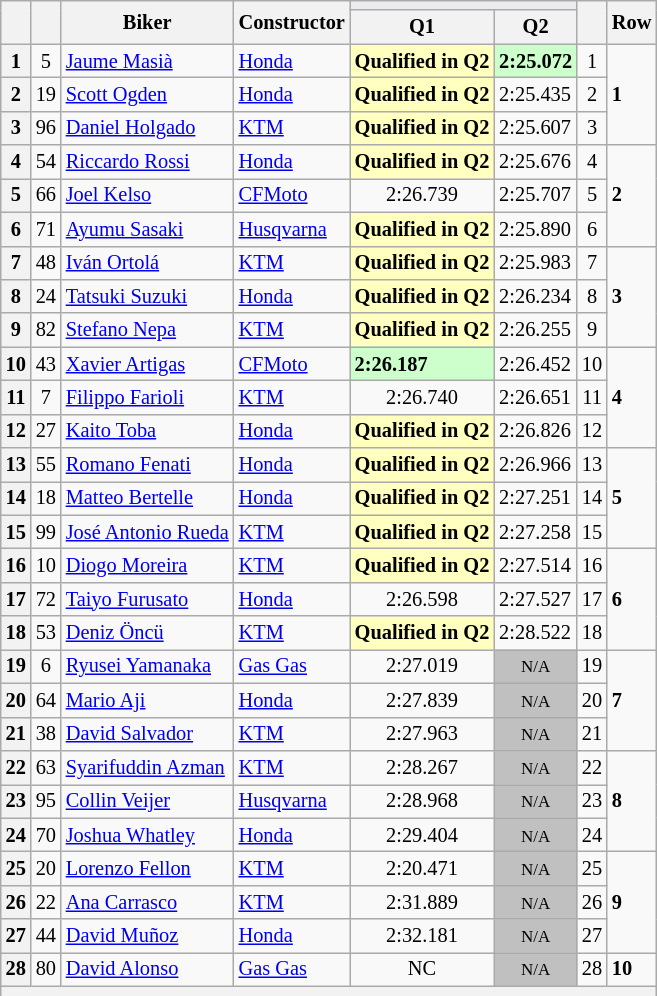<table class="wikitable sortable" style="font-size: 85%;">
<tr>
<th rowspan="2"></th>
<th rowspan="2"></th>
<th rowspan="2">Biker</th>
<th rowspan="2">Constructor</th>
<th colspan="2" style="background:#eaecf0; text-align:center;"></th>
<th rowspan="2"></th>
<th rowspan="2">Row</th>
</tr>
<tr>
<th scope="col">Q1</th>
<th scope="col">Q2</th>
</tr>
<tr>
<th scope="row">1</th>
<td align="center">5</td>
<td> <a href='#'>Jaume Masià</a></td>
<td><a href='#'>Honda</a></td>
<td style="background:#ffffbf;"><strong>Qualified in Q2</strong></td>
<td style="background:#ccffcc;"><strong>2:25.072</strong></td>
<td align="center">1</td>
<td rowspan="3"><strong>1</strong></td>
</tr>
<tr>
<th scope="row">2</th>
<td align="center">19</td>
<td> <a href='#'>Scott Ogden</a></td>
<td><a href='#'>Honda</a></td>
<td style="background:#ffffbf;"><strong>Qualified in Q2</strong></td>
<td>2:25.435</td>
<td align="center">2</td>
</tr>
<tr>
<th scope="row">3</th>
<td align="center">96</td>
<td> <a href='#'>Daniel Holgado</a></td>
<td><a href='#'>KTM</a></td>
<td style="background:#ffffbf;"><strong>Qualified in Q2</strong></td>
<td>2:25.607</td>
<td align="center">3</td>
</tr>
<tr>
<th scope="row">4</th>
<td align="center">54</td>
<td> <a href='#'>Riccardo Rossi</a></td>
<td><a href='#'>Honda</a></td>
<td style="background:#ffffbf;"><strong>Qualified in Q2</strong></td>
<td>2:25.676</td>
<td align="center">4</td>
<td rowspan="3"><strong>2</strong></td>
</tr>
<tr>
<th scope="row">5</th>
<td align="center">66</td>
<td> <a href='#'>Joel Kelso</a></td>
<td><a href='#'>CFMoto</a></td>
<td align="center">2:26.739</td>
<td>2:25.707</td>
<td align="center">5</td>
</tr>
<tr>
<th scope="row">6</th>
<td align="center">71</td>
<td> <a href='#'>Ayumu Sasaki</a></td>
<td><a href='#'>Husqvarna</a></td>
<td style="background:#ffffbf;"><strong>Qualified in Q2</strong></td>
<td>2:25.890</td>
<td align="center">6</td>
</tr>
<tr>
<th scope="row">7</th>
<td align="center">48</td>
<td> <a href='#'>Iván Ortolá</a></td>
<td><a href='#'>KTM</a></td>
<td style="background:#ffffbf;"><strong>Qualified in Q2</strong></td>
<td>2:25.983</td>
<td align="center">7</td>
<td rowspan="3"><strong>3</strong></td>
</tr>
<tr>
<th scope="row">8</th>
<td align="center">24</td>
<td> <a href='#'>Tatsuki Suzuki</a></td>
<td><a href='#'>Honda</a></td>
<td style="background:#ffffbf;"><strong>Qualified in Q2</strong></td>
<td>2:26.234</td>
<td align="center">8</td>
</tr>
<tr>
<th scope="row">9</th>
<td align="center">82</td>
<td> <a href='#'>Stefano Nepa</a></td>
<td><a href='#'>KTM</a></td>
<td style="background:#ffffbf;"><strong>Qualified in Q2</strong></td>
<td>2:26.255</td>
<td align="center">9</td>
</tr>
<tr>
<th scope="row">10</th>
<td align="center">43</td>
<td> <a href='#'>Xavier Artigas</a></td>
<td><a href='#'>CFMoto</a></td>
<td style="background:#ccffcc;"><strong>2:26.187</strong></td>
<td>2:26.452</td>
<td align="center">10</td>
<td rowspan="3"><strong>4</strong></td>
</tr>
<tr>
<th scope="row">11</th>
<td align="center">7</td>
<td> <a href='#'>Filippo Farioli</a></td>
<td><a href='#'>KTM</a></td>
<td align="center">2:26.740</td>
<td>2:26.651</td>
<td align="center">11</td>
</tr>
<tr>
<th scope="row">12</th>
<td align="center">27</td>
<td> <a href='#'>Kaito Toba</a></td>
<td><a href='#'>Honda</a></td>
<td style="background:#ffffbf;"><strong>Qualified in Q2</strong></td>
<td>2:26.826</td>
<td align="center">12</td>
</tr>
<tr>
<th scope="row">13</th>
<td align="center">55</td>
<td> <a href='#'>Romano Fenati</a></td>
<td><a href='#'>Honda</a></td>
<td style="background:#ffffbf;"><strong>Qualified in Q2</strong></td>
<td>2:26.966</td>
<td align="center">13</td>
<td rowspan="3"><strong>5</strong></td>
</tr>
<tr>
<th scope="row">14</th>
<td align="center">18</td>
<td> <a href='#'>Matteo Bertelle</a></td>
<td><a href='#'>Honda</a></td>
<td style="background:#ffffbf;"><strong>Qualified in Q2</strong></td>
<td>2:27.251</td>
<td align="center">14</td>
</tr>
<tr>
<th scope="row">15</th>
<td align="center">99</td>
<td> <a href='#'>José Antonio Rueda</a></td>
<td><a href='#'>KTM</a></td>
<td style="background:#ffffbf;"><strong>Qualified in Q2</strong></td>
<td>2:27.258</td>
<td align="center">15</td>
</tr>
<tr>
<th scope="row">16</th>
<td align="center">10</td>
<td> <a href='#'>Diogo Moreira</a></td>
<td><a href='#'>KTM</a></td>
<td style="background:#ffffbf;"><strong>Qualified in Q2</strong></td>
<td>2:27.514</td>
<td align="center">16</td>
<td rowspan="3"><strong>6</strong></td>
</tr>
<tr>
<th scope="row">17</th>
<td align="center">72</td>
<td> <a href='#'>Taiyo Furusato</a></td>
<td><a href='#'>Honda</a></td>
<td align="center">2:26.598</td>
<td>2:27.527</td>
<td align="center">17</td>
</tr>
<tr>
<th scope="row">18</th>
<td align="center">53</td>
<td> <a href='#'>Deniz Öncü</a></td>
<td><a href='#'>KTM</a></td>
<td style="background:#ffffbf;"><strong>Qualified in Q2</strong></td>
<td>2:28.522</td>
<td align="center">18</td>
</tr>
<tr>
<th scope="row">19</th>
<td align="center">6</td>
<td> <a href='#'>Ryusei Yamanaka</a></td>
<td><a href='#'>Gas Gas</a></td>
<td align="center">2:27.019</td>
<td style="background: silver" align="center" data-sort-value="19"><small>N/A</small></td>
<td align="center">19</td>
<td rowspan="3"><strong>7</strong></td>
</tr>
<tr>
<th scope="row">20</th>
<td align="center">64</td>
<td> <a href='#'>Mario Aji</a></td>
<td><a href='#'>Honda</a></td>
<td align="center">2:27.839</td>
<td style="background: silver" align="center" data-sort-value="20"><small>N/A</small></td>
<td align="center">20</td>
</tr>
<tr>
<th scope="row">21</th>
<td align="center">38</td>
<td> <a href='#'>David Salvador</a></td>
<td><a href='#'>KTM</a></td>
<td align="center">2:27.963</td>
<td style="background: silver" align="center" data-sort-value="21"><small>N/A</small></td>
<td align="center">21</td>
</tr>
<tr>
<th scope="row">22</th>
<td align="center">63</td>
<td> <a href='#'>Syarifuddin Azman</a></td>
<td><a href='#'>KTM</a></td>
<td align="center">2:28.267</td>
<td style="background: silver" align="center" data-sort-value="22"><small>N/A</small></td>
<td align="center">22</td>
<td rowspan="3"><strong>8</strong></td>
</tr>
<tr>
<th scope="row">23</th>
<td align="center">95</td>
<td> <a href='#'>Collin Veijer</a></td>
<td><a href='#'>Husqvarna</a></td>
<td align="center">2:28.968</td>
<td style="background: silver" align="center" data-sort-value="23"><small>N/A</small></td>
<td align="center">23</td>
</tr>
<tr>
<th scope="row">24</th>
<td align="center">70</td>
<td> <a href='#'>Joshua Whatley</a></td>
<td><a href='#'>Honda</a></td>
<td align="center">2:29.404</td>
<td style="background: silver" align="center" data-sort-value="25"><small>N/A</small></td>
<td align="center">24</td>
</tr>
<tr>
<th scope="row">25</th>
<td align="center">20</td>
<td> <a href='#'>Lorenzo Fellon</a></td>
<td><a href='#'>KTM</a></td>
<td align="center">2:20.471</td>
<td style="background: silver" align="center" data-sort-value="26"><small>N/A</small></td>
<td align="center">25</td>
<td rowspan="3"><strong>9</strong></td>
</tr>
<tr>
<th scope="row">26</th>
<td align="center">22</td>
<td> <a href='#'>Ana Carrasco</a></td>
<td><a href='#'>KTM</a></td>
<td align="center">2:31.889</td>
<td style="background: silver" align="center" data-sort-value="27"><small>N/A</small></td>
<td align="center">26</td>
</tr>
<tr>
<th scope="row">27</th>
<td align="center">44</td>
<td> <a href='#'>David Muñoz</a></td>
<td><a href='#'>Honda</a></td>
<td align="center">2:32.181</td>
<td style="background: silver" align="center" data-sort-value="28"><small>N/A</small></td>
<td align="center">27</td>
</tr>
<tr>
<th scope="row">28</th>
<td align="center">80</td>
<td> <a href='#'>David Alonso</a></td>
<td><a href='#'>Gas Gas</a></td>
<td align="center">NC</td>
<td style="background: silver" align="center" data-sort-value="29"><small>N/A</small></td>
<td align="center">28</td>
<td><strong>10</strong></td>
</tr>
<tr>
<th colspan="8"></th>
</tr>
<tr>
</tr>
</table>
